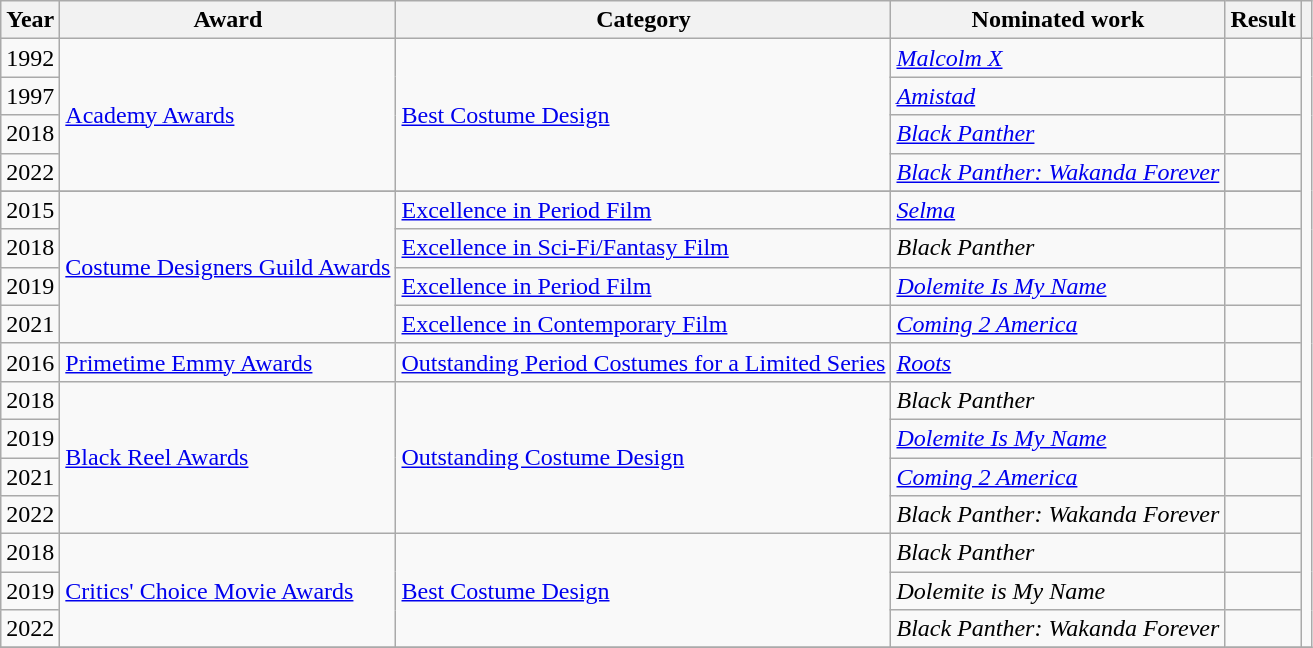<table class="wikitable sortable">
<tr>
<th>Year</th>
<th>Award</th>
<th>Category</th>
<th>Nominated work</th>
<th>Result</th>
<th class="unsortable"></th>
</tr>
<tr>
<td>1992</td>
<td rowspan=4><a href='#'>Academy Awards</a></td>
<td rowspan=4><a href='#'>Best Costume Design</a></td>
<td><em><a href='#'>Malcolm X</a></em></td>
<td></td>
<td rowspan=17 align="center"></td>
</tr>
<tr>
<td>1997</td>
<td><em><a href='#'>Amistad</a></em></td>
<td></td>
</tr>
<tr>
<td>2018</td>
<td><em><a href='#'>Black Panther</a></em></td>
<td></td>
</tr>
<tr>
<td>2022</td>
<td><em><a href='#'>Black Panther: Wakanda Forever</a></em></td>
<td></td>
</tr>
<tr>
</tr>
<tr>
<td>2015</td>
<td rowspan=4><a href='#'>Costume Designers Guild Awards</a></td>
<td><a href='#'>Excellence in Period Film</a></td>
<td><em><a href='#'>Selma</a></em></td>
<td></td>
</tr>
<tr>
<td>2018</td>
<td><a href='#'>Excellence in Sci-Fi/Fantasy Film</a></td>
<td><em>Black Panther</em></td>
<td></td>
</tr>
<tr>
<td>2019</td>
<td><a href='#'>Excellence in Period Film</a></td>
<td><em><a href='#'>Dolemite Is My Name</a></em></td>
<td></td>
</tr>
<tr>
<td>2021</td>
<td><a href='#'>Excellence in Contemporary Film</a></td>
<td><em><a href='#'>Coming 2 America</a></em></td>
<td></td>
</tr>
<tr>
<td>2016</td>
<td><a href='#'>Primetime Emmy Awards</a></td>
<td><a href='#'>Outstanding Period Costumes for a Limited Series</a></td>
<td><em><a href='#'>Roots</a></em></td>
<td></td>
</tr>
<tr>
<td>2018</td>
<td rowspan=4><a href='#'>Black Reel Awards</a></td>
<td rowspan=4><a href='#'>Outstanding Costume Design</a></td>
<td><em>Black Panther</em></td>
<td></td>
</tr>
<tr>
<td>2019</td>
<td><em><a href='#'>Dolemite Is My Name</a></em></td>
<td></td>
</tr>
<tr>
<td>2021</td>
<td><em><a href='#'>Coming 2 America</a></em></td>
<td></td>
</tr>
<tr>
<td>2022</td>
<td><em>Black Panther: Wakanda Forever</em></td>
<td></td>
</tr>
<tr>
<td>2018</td>
<td rowspan=3><a href='#'>Critics' Choice Movie Awards</a></td>
<td rowspan=3><a href='#'>Best Costume Design</a></td>
<td><em>Black Panther</em></td>
<td></td>
</tr>
<tr>
<td>2019</td>
<td><em>Dolemite is My Name</em></td>
<td></td>
</tr>
<tr>
<td>2022</td>
<td><em>Black Panther: Wakanda Forever</em></td>
<td></td>
</tr>
<tr>
</tr>
</table>
